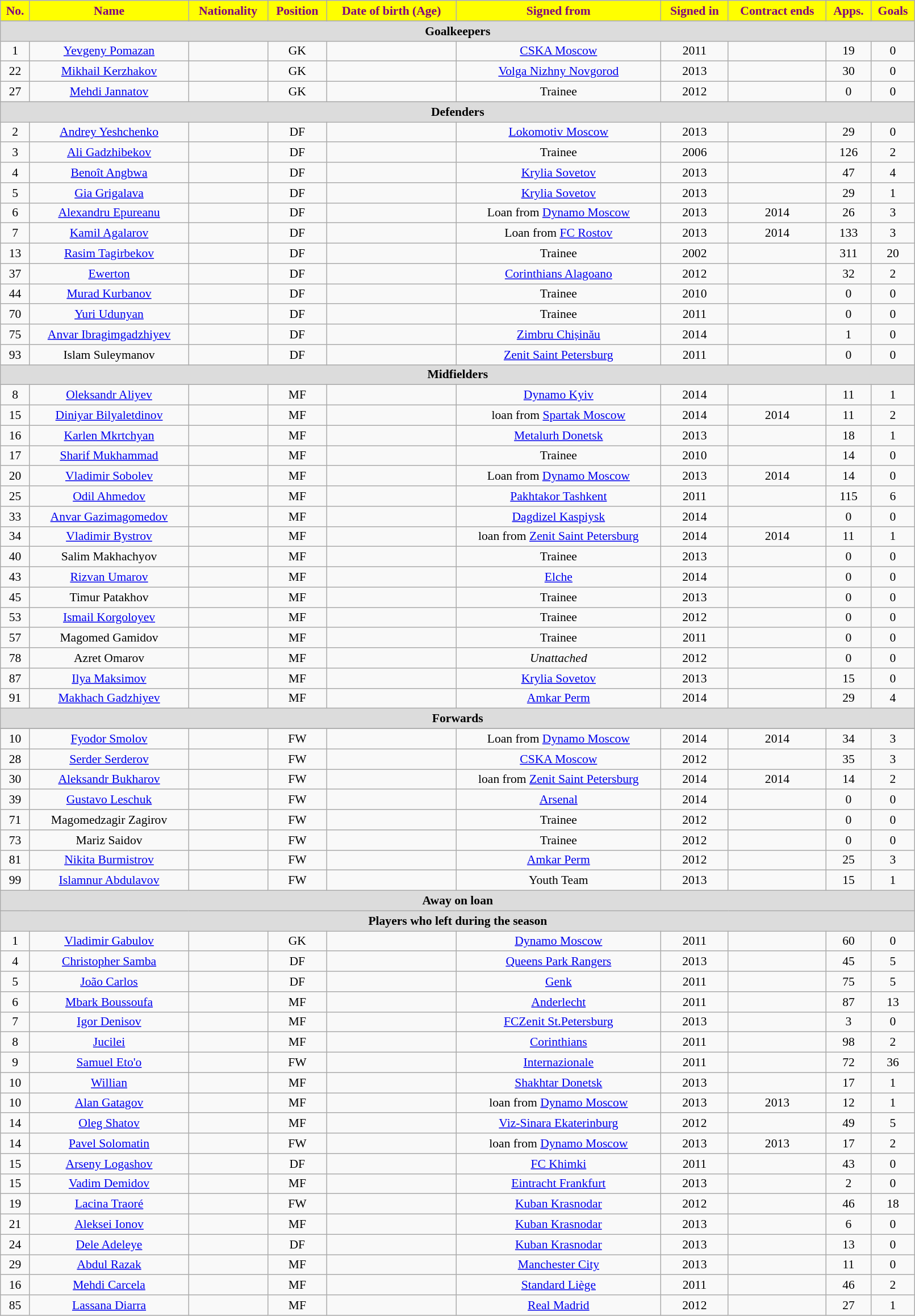<table class="wikitable"  style="text-align:center; font-size:90%; width:85%;">
<tr>
<th style="background:#ff0; color:purple; text-align:center;">No.</th>
<th style="background:#ff0; color:purple; text-align:center;">Name</th>
<th style="background:#ff0; color:purple; text-align:center;">Nationality</th>
<th style="background:#ff0; color:purple; text-align:center;">Position</th>
<th style="background:#ff0; color:purple; text-align:center;">Date of birth (Age)</th>
<th style="background:#ff0; color:purple; text-align:center;">Signed from</th>
<th style="background:#ff0; color:purple; text-align:center;">Signed in</th>
<th style="background:#ff0; color:purple; text-align:center;">Contract ends</th>
<th style="background:#ff0; color:purple; text-align:center;">Apps.</th>
<th style="background:#ff0; color:purple; text-align:center;">Goals</th>
</tr>
<tr>
<th colspan=11 style="background:#dcdcdc; text-align:center;">Goalkeepers</th>
</tr>
<tr>
<td>1</td>
<td><a href='#'>Yevgeny Pomazan</a></td>
<td></td>
<td>GK</td>
<td></td>
<td><a href='#'>CSKA Moscow</a></td>
<td>2011</td>
<td></td>
<td>19</td>
<td>0</td>
</tr>
<tr>
<td>22</td>
<td><a href='#'>Mikhail Kerzhakov</a></td>
<td></td>
<td>GK</td>
<td></td>
<td><a href='#'>Volga Nizhny Novgorod</a></td>
<td>2013</td>
<td></td>
<td>30</td>
<td>0</td>
</tr>
<tr>
<td>27</td>
<td><a href='#'>Mehdi Jannatov</a></td>
<td></td>
<td>GK</td>
<td></td>
<td>Trainee</td>
<td>2012</td>
<td></td>
<td>0</td>
<td>0</td>
</tr>
<tr>
<th colspan=11 style="background:#dcdcdc; text-align:center;">Defenders</th>
</tr>
<tr>
<td>2</td>
<td><a href='#'>Andrey Yeshchenko</a></td>
<td></td>
<td>DF</td>
<td></td>
<td><a href='#'>Lokomotiv Moscow</a></td>
<td>2013</td>
<td></td>
<td>29</td>
<td>0</td>
</tr>
<tr>
<td>3</td>
<td><a href='#'>Ali Gadzhibekov</a></td>
<td></td>
<td>DF</td>
<td></td>
<td>Trainee</td>
<td>2006</td>
<td></td>
<td>126</td>
<td>2</td>
</tr>
<tr>
<td>4</td>
<td><a href='#'>Benoît Angbwa</a></td>
<td></td>
<td>DF</td>
<td></td>
<td><a href='#'>Krylia Sovetov</a></td>
<td>2013</td>
<td></td>
<td>47</td>
<td>4</td>
</tr>
<tr>
<td>5</td>
<td><a href='#'>Gia Grigalava</a></td>
<td></td>
<td>DF</td>
<td></td>
<td><a href='#'>Krylia Sovetov</a></td>
<td>2013</td>
<td></td>
<td>29</td>
<td>1</td>
</tr>
<tr>
<td>6</td>
<td><a href='#'>Alexandru Epureanu</a></td>
<td></td>
<td>DF</td>
<td></td>
<td>Loan from <a href='#'>Dynamo Moscow</a></td>
<td>2013</td>
<td>2014</td>
<td>26</td>
<td>3</td>
</tr>
<tr>
<td>7</td>
<td><a href='#'>Kamil Agalarov</a></td>
<td></td>
<td>DF</td>
<td></td>
<td>Loan from <a href='#'>FC Rostov</a></td>
<td>2013</td>
<td>2014</td>
<td>133</td>
<td>3</td>
</tr>
<tr>
<td>13</td>
<td><a href='#'>Rasim Tagirbekov</a></td>
<td></td>
<td>DF</td>
<td></td>
<td>Trainee</td>
<td>2002</td>
<td></td>
<td>311</td>
<td>20</td>
</tr>
<tr>
<td>37</td>
<td><a href='#'>Ewerton</a></td>
<td></td>
<td>DF</td>
<td></td>
<td><a href='#'>Corinthians Alagoano</a></td>
<td>2012</td>
<td></td>
<td>32</td>
<td>2</td>
</tr>
<tr>
<td>44</td>
<td><a href='#'>Murad Kurbanov</a></td>
<td></td>
<td>DF</td>
<td></td>
<td>Trainee</td>
<td>2010</td>
<td></td>
<td>0</td>
<td>0</td>
</tr>
<tr>
<td>70</td>
<td><a href='#'>Yuri Udunyan</a></td>
<td></td>
<td>DF</td>
<td></td>
<td>Trainee</td>
<td>2011</td>
<td></td>
<td>0</td>
<td>0</td>
</tr>
<tr>
<td>75</td>
<td><a href='#'>Anvar Ibragimgadzhiyev</a></td>
<td></td>
<td>DF</td>
<td></td>
<td><a href='#'>Zimbru Chișinău</a></td>
<td>2014</td>
<td></td>
<td>1</td>
<td>0</td>
</tr>
<tr>
<td>93</td>
<td>Islam Suleymanov</td>
<td></td>
<td>DF</td>
<td></td>
<td><a href='#'>Zenit Saint Petersburg</a></td>
<td>2011</td>
<td></td>
<td>0</td>
<td>0</td>
</tr>
<tr>
<th colspan=11 style="background:#dcdcdc; text-align:center;">Midfielders</th>
</tr>
<tr>
<td>8</td>
<td><a href='#'>Oleksandr Aliyev</a></td>
<td></td>
<td>MF</td>
<td></td>
<td><a href='#'>Dynamo Kyiv</a></td>
<td>2014</td>
<td></td>
<td>11</td>
<td>1</td>
</tr>
<tr>
<td>15</td>
<td><a href='#'>Diniyar Bilyaletdinov</a></td>
<td></td>
<td>MF</td>
<td></td>
<td>loan from <a href='#'>Spartak Moscow</a></td>
<td>2014</td>
<td>2014</td>
<td>11</td>
<td>2</td>
</tr>
<tr>
<td>16</td>
<td><a href='#'>Karlen Mkrtchyan</a></td>
<td></td>
<td>MF</td>
<td></td>
<td><a href='#'>Metalurh Donetsk</a></td>
<td>2013</td>
<td></td>
<td>18</td>
<td>1</td>
</tr>
<tr>
<td>17</td>
<td><a href='#'>Sharif Mukhammad</a></td>
<td></td>
<td>MF</td>
<td></td>
<td>Trainee</td>
<td>2010</td>
<td></td>
<td>14</td>
<td>0</td>
</tr>
<tr>
<td>20</td>
<td><a href='#'>Vladimir Sobolev</a></td>
<td></td>
<td>MF</td>
<td></td>
<td>Loan from <a href='#'>Dynamo Moscow</a></td>
<td>2013</td>
<td>2014</td>
<td>14</td>
<td>0</td>
</tr>
<tr>
<td>25</td>
<td><a href='#'>Odil Ahmedov</a></td>
<td></td>
<td>MF</td>
<td></td>
<td><a href='#'>Pakhtakor Tashkent</a></td>
<td>2011</td>
<td></td>
<td>115</td>
<td>6</td>
</tr>
<tr>
<td>33</td>
<td><a href='#'>Anvar Gazimagomedov</a></td>
<td></td>
<td>MF</td>
<td></td>
<td><a href='#'>Dagdizel Kaspiysk</a></td>
<td>2014</td>
<td></td>
<td>0</td>
<td>0</td>
</tr>
<tr>
<td>34</td>
<td><a href='#'>Vladimir Bystrov</a></td>
<td></td>
<td>MF</td>
<td></td>
<td>loan from <a href='#'>Zenit Saint Petersburg</a></td>
<td>2014</td>
<td>2014</td>
<td>11</td>
<td>1</td>
</tr>
<tr>
<td>40</td>
<td>Salim Makhachyov</td>
<td></td>
<td>MF</td>
<td></td>
<td>Trainee</td>
<td>2013</td>
<td></td>
<td>0</td>
<td>0</td>
</tr>
<tr>
<td>43</td>
<td><a href='#'>Rizvan Umarov</a></td>
<td></td>
<td>MF</td>
<td></td>
<td><a href='#'>Elche</a></td>
<td>2014</td>
<td></td>
<td>0</td>
<td>0</td>
</tr>
<tr>
<td>45</td>
<td>Timur Patakhov</td>
<td></td>
<td>MF</td>
<td></td>
<td>Trainee</td>
<td>2013</td>
<td></td>
<td>0</td>
<td>0</td>
</tr>
<tr>
<td>53</td>
<td><a href='#'>Ismail Korgoloyev</a></td>
<td></td>
<td>MF</td>
<td></td>
<td>Trainee</td>
<td>2012</td>
<td></td>
<td>0</td>
<td>0</td>
</tr>
<tr>
<td>57</td>
<td>Magomed Gamidov</td>
<td></td>
<td>MF</td>
<td></td>
<td>Trainee</td>
<td>2011</td>
<td></td>
<td>0</td>
<td>0</td>
</tr>
<tr>
<td>78</td>
<td>Azret Omarov</td>
<td></td>
<td>MF</td>
<td></td>
<td><em>Unattached</em></td>
<td>2012</td>
<td></td>
<td>0</td>
<td>0</td>
</tr>
<tr>
<td>87</td>
<td><a href='#'>Ilya Maksimov</a></td>
<td></td>
<td>MF</td>
<td></td>
<td><a href='#'>Krylia Sovetov</a></td>
<td>2013</td>
<td></td>
<td>15</td>
<td>0</td>
</tr>
<tr>
<td>91</td>
<td><a href='#'>Makhach Gadzhiyev</a></td>
<td></td>
<td>MF</td>
<td></td>
<td><a href='#'>Amkar Perm</a></td>
<td>2014</td>
<td></td>
<td>29</td>
<td>4</td>
</tr>
<tr>
<th colspan=11 style="background:#dcdcdc; text-align:center;">Forwards</th>
</tr>
<tr>
</tr>
<tr>
<td>10</td>
<td><a href='#'>Fyodor Smolov</a></td>
<td></td>
<td>FW</td>
<td></td>
<td>Loan from <a href='#'>Dynamo Moscow</a></td>
<td>2014</td>
<td>2014</td>
<td>34</td>
<td>3</td>
</tr>
<tr>
<td>28</td>
<td><a href='#'>Serder Serderov</a></td>
<td></td>
<td>FW</td>
<td></td>
<td><a href='#'>CSKA Moscow</a></td>
<td>2012</td>
<td></td>
<td>35</td>
<td>3</td>
</tr>
<tr>
<td>30</td>
<td><a href='#'>Aleksandr Bukharov</a></td>
<td></td>
<td>FW</td>
<td></td>
<td>loan from <a href='#'>Zenit Saint Petersburg</a></td>
<td>2014</td>
<td>2014</td>
<td>14</td>
<td>2</td>
</tr>
<tr>
<td>39</td>
<td><a href='#'>Gustavo Leschuk</a></td>
<td></td>
<td>FW</td>
<td></td>
<td><a href='#'>Arsenal</a></td>
<td>2014</td>
<td></td>
<td>0</td>
<td>0</td>
</tr>
<tr>
<td>71</td>
<td>Magomedzagir Zagirov</td>
<td></td>
<td>FW</td>
<td></td>
<td>Trainee</td>
<td>2012</td>
<td></td>
<td>0</td>
<td>0</td>
</tr>
<tr>
<td>73</td>
<td>Mariz Saidov</td>
<td></td>
<td>FW</td>
<td></td>
<td>Trainee</td>
<td>2012</td>
<td></td>
<td>0</td>
<td>0</td>
</tr>
<tr>
<td>81</td>
<td><a href='#'>Nikita Burmistrov</a></td>
<td></td>
<td>FW</td>
<td></td>
<td><a href='#'>Amkar Perm</a></td>
<td>2012</td>
<td></td>
<td>25</td>
<td>3</td>
</tr>
<tr>
<td>99</td>
<td><a href='#'>Islamnur Abdulavov</a></td>
<td></td>
<td>FW</td>
<td></td>
<td>Youth Team</td>
<td>2013</td>
<td></td>
<td>15</td>
<td>1</td>
</tr>
<tr>
<th colspan=11 style="background:#dcdcdc; text-align:center;">Away on loan</th>
</tr>
<tr>
<th colspan=11 style="background:#dcdcdc; text-align:center;">Players who left during the season</th>
</tr>
<tr>
<td>1</td>
<td><a href='#'>Vladimir Gabulov</a></td>
<td></td>
<td>GK</td>
<td></td>
<td><a href='#'>Dynamo Moscow</a></td>
<td>2011</td>
<td></td>
<td>60</td>
<td>0</td>
</tr>
<tr>
<td>4</td>
<td><a href='#'>Christopher Samba</a></td>
<td></td>
<td>DF</td>
<td></td>
<td><a href='#'>Queens Park Rangers</a></td>
<td>2013</td>
<td></td>
<td>45</td>
<td>5</td>
</tr>
<tr>
<td>5</td>
<td><a href='#'>João Carlos</a></td>
<td></td>
<td>DF</td>
<td></td>
<td><a href='#'>Genk</a></td>
<td>2011</td>
<td></td>
<td>75</td>
<td>5</td>
</tr>
<tr>
<td>6</td>
<td><a href='#'>Mbark Boussoufa</a></td>
<td></td>
<td>MF</td>
<td></td>
<td><a href='#'>Anderlecht</a></td>
<td>2011</td>
<td></td>
<td>87</td>
<td>13</td>
</tr>
<tr>
<td>7</td>
<td><a href='#'>Igor Denisov</a></td>
<td></td>
<td>MF</td>
<td></td>
<td><a href='#'>FCZenit St.Petersburg</a></td>
<td>2013</td>
<td></td>
<td>3</td>
<td>0</td>
</tr>
<tr>
<td>8</td>
<td><a href='#'>Jucilei</a></td>
<td></td>
<td>MF</td>
<td></td>
<td><a href='#'>Corinthians</a></td>
<td>2011</td>
<td></td>
<td>98</td>
<td>2</td>
</tr>
<tr>
<td>9</td>
<td><a href='#'>Samuel Eto'o</a></td>
<td></td>
<td>FW</td>
<td></td>
<td><a href='#'>Internazionale</a></td>
<td>2011</td>
<td></td>
<td>72</td>
<td>36</td>
</tr>
<tr>
<td>10</td>
<td><a href='#'>Willian</a></td>
<td></td>
<td>MF</td>
<td></td>
<td><a href='#'>Shakhtar Donetsk</a></td>
<td>2013</td>
<td></td>
<td>17</td>
<td>1</td>
</tr>
<tr>
<td>10</td>
<td><a href='#'>Alan Gatagov</a></td>
<td></td>
<td>MF</td>
<td></td>
<td>loan from <a href='#'>Dynamo Moscow</a></td>
<td>2013</td>
<td>2013</td>
<td>12</td>
<td>1</td>
</tr>
<tr>
<td>14</td>
<td><a href='#'>Oleg Shatov</a></td>
<td></td>
<td>MF</td>
<td></td>
<td><a href='#'>Viz-Sinara Ekaterinburg</a></td>
<td>2012</td>
<td></td>
<td>49</td>
<td>5</td>
</tr>
<tr>
<td>14</td>
<td><a href='#'>Pavel Solomatin</a></td>
<td></td>
<td>FW</td>
<td></td>
<td>loan from <a href='#'>Dynamo Moscow</a></td>
<td>2013</td>
<td>2013</td>
<td>17</td>
<td>2</td>
</tr>
<tr>
<td>15</td>
<td><a href='#'>Arseny Logashov</a></td>
<td></td>
<td>DF</td>
<td></td>
<td><a href='#'>FC Khimki</a></td>
<td>2011</td>
<td></td>
<td>43</td>
<td>0</td>
</tr>
<tr>
<td>15</td>
<td><a href='#'>Vadim Demidov</a></td>
<td></td>
<td>MF</td>
<td></td>
<td><a href='#'>Eintracht Frankfurt</a></td>
<td>2013</td>
<td></td>
<td>2</td>
<td>0</td>
</tr>
<tr>
<td>19</td>
<td><a href='#'>Lacina Traoré</a></td>
<td></td>
<td>FW</td>
<td></td>
<td><a href='#'>Kuban Krasnodar</a></td>
<td>2012</td>
<td></td>
<td>46</td>
<td>18</td>
</tr>
<tr>
<td>21</td>
<td><a href='#'>Aleksei Ionov</a></td>
<td></td>
<td>MF</td>
<td></td>
<td><a href='#'>Kuban Krasnodar</a></td>
<td>2013</td>
<td></td>
<td>6</td>
<td>0</td>
</tr>
<tr>
<td>24</td>
<td><a href='#'>Dele Adeleye</a></td>
<td></td>
<td>DF</td>
<td></td>
<td><a href='#'>Kuban Krasnodar</a></td>
<td>2013</td>
<td></td>
<td>13</td>
<td>0</td>
</tr>
<tr>
<td>29</td>
<td><a href='#'>Abdul Razak</a></td>
<td></td>
<td>MF</td>
<td></td>
<td><a href='#'>Manchester City</a></td>
<td>2013</td>
<td></td>
<td>11</td>
<td>0</td>
</tr>
<tr>
<td>16</td>
<td><a href='#'>Mehdi Carcela</a></td>
<td></td>
<td>MF</td>
<td></td>
<td><a href='#'>Standard Liège</a></td>
<td>2011</td>
<td></td>
<td>46</td>
<td>2</td>
</tr>
<tr>
<td>85</td>
<td><a href='#'>Lassana Diarra</a></td>
<td></td>
<td>MF</td>
<td></td>
<td><a href='#'>Real Madrid</a></td>
<td>2012</td>
<td></td>
<td>27</td>
<td>1</td>
</tr>
</table>
